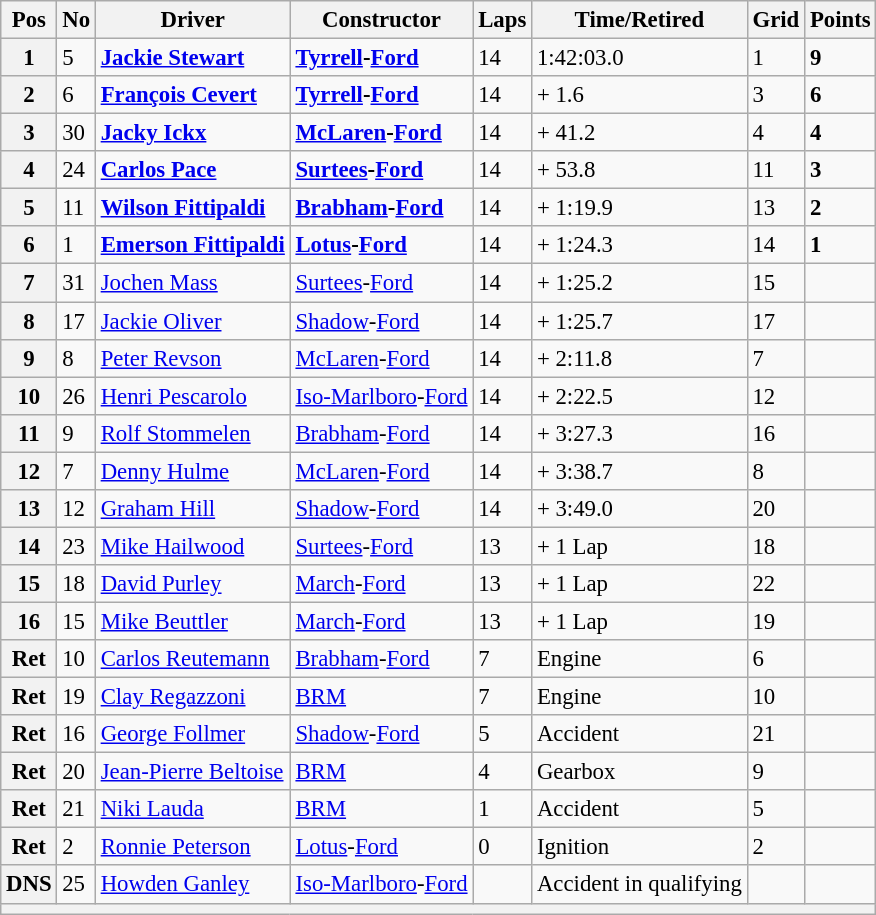<table class="wikitable" style="font-size: 95%;">
<tr>
<th>Pos</th>
<th>No</th>
<th>Driver</th>
<th>Constructor</th>
<th>Laps</th>
<th>Time/Retired</th>
<th>Grid</th>
<th>Points</th>
</tr>
<tr>
<th>1</th>
<td>5</td>
<td> <strong><a href='#'>Jackie Stewart</a></strong></td>
<td><strong><a href='#'>Tyrrell</a>-<a href='#'>Ford</a></strong></td>
<td>14</td>
<td>1:42:03.0</td>
<td>1</td>
<td><strong>9</strong></td>
</tr>
<tr>
<th>2</th>
<td>6</td>
<td> <strong><a href='#'>François Cevert</a></strong></td>
<td><strong><a href='#'>Tyrrell</a>-<a href='#'>Ford</a></strong></td>
<td>14</td>
<td>+ 1.6</td>
<td>3</td>
<td><strong>6</strong></td>
</tr>
<tr>
<th>3</th>
<td>30</td>
<td> <strong><a href='#'>Jacky Ickx</a></strong></td>
<td><strong><a href='#'>McLaren</a>-<a href='#'>Ford</a></strong></td>
<td>14</td>
<td>+ 41.2</td>
<td>4</td>
<td><strong>4</strong></td>
</tr>
<tr>
<th>4</th>
<td>24</td>
<td> <strong><a href='#'>Carlos Pace</a></strong></td>
<td><strong><a href='#'>Surtees</a>-<a href='#'>Ford</a></strong></td>
<td>14</td>
<td>+ 53.8</td>
<td>11</td>
<td><strong>3</strong></td>
</tr>
<tr>
<th>5</th>
<td>11</td>
<td> <strong><a href='#'>Wilson Fittipaldi</a></strong></td>
<td><strong><a href='#'>Brabham</a>-<a href='#'>Ford</a></strong></td>
<td>14</td>
<td>+ 1:19.9</td>
<td>13</td>
<td><strong>2</strong></td>
</tr>
<tr>
<th>6</th>
<td>1</td>
<td> <strong><a href='#'>Emerson Fittipaldi</a></strong></td>
<td><strong><a href='#'>Lotus</a>-<a href='#'>Ford</a></strong></td>
<td>14</td>
<td>+ 1:24.3</td>
<td>14</td>
<td><strong>1</strong></td>
</tr>
<tr>
<th>7</th>
<td>31</td>
<td> <a href='#'>Jochen Mass</a></td>
<td><a href='#'>Surtees</a>-<a href='#'>Ford</a></td>
<td>14</td>
<td>+ 1:25.2</td>
<td>15</td>
<td> </td>
</tr>
<tr>
<th>8</th>
<td>17</td>
<td> <a href='#'>Jackie Oliver</a></td>
<td><a href='#'>Shadow</a>-<a href='#'>Ford</a></td>
<td>14</td>
<td>+ 1:25.7</td>
<td>17</td>
<td> </td>
</tr>
<tr>
<th>9</th>
<td>8</td>
<td> <a href='#'>Peter Revson</a></td>
<td><a href='#'>McLaren</a>-<a href='#'>Ford</a></td>
<td>14</td>
<td>+ 2:11.8</td>
<td>7</td>
<td> </td>
</tr>
<tr>
<th>10</th>
<td>26</td>
<td> <a href='#'>Henri Pescarolo</a></td>
<td><a href='#'>Iso-Marlboro</a>-<a href='#'>Ford</a></td>
<td>14</td>
<td>+ 2:22.5</td>
<td>12</td>
<td> </td>
</tr>
<tr>
<th>11</th>
<td>9</td>
<td> <a href='#'>Rolf Stommelen</a></td>
<td><a href='#'>Brabham</a>-<a href='#'>Ford</a></td>
<td>14</td>
<td>+ 3:27.3</td>
<td>16</td>
<td> </td>
</tr>
<tr>
<th>12</th>
<td>7</td>
<td> <a href='#'>Denny Hulme</a></td>
<td><a href='#'>McLaren</a>-<a href='#'>Ford</a></td>
<td>14</td>
<td>+ 3:38.7</td>
<td>8</td>
<td> </td>
</tr>
<tr>
<th>13</th>
<td>12</td>
<td> <a href='#'>Graham Hill</a></td>
<td><a href='#'>Shadow</a>-<a href='#'>Ford</a></td>
<td>14</td>
<td>+ 3:49.0</td>
<td>20</td>
<td> </td>
</tr>
<tr>
<th>14</th>
<td>23</td>
<td> <a href='#'>Mike Hailwood</a></td>
<td><a href='#'>Surtees</a>-<a href='#'>Ford</a></td>
<td>13</td>
<td>+ 1 Lap</td>
<td>18</td>
<td> </td>
</tr>
<tr>
<th>15</th>
<td>18</td>
<td> <a href='#'>David Purley</a></td>
<td><a href='#'>March</a>-<a href='#'>Ford</a></td>
<td>13</td>
<td>+ 1 Lap</td>
<td>22</td>
<td> </td>
</tr>
<tr>
<th>16</th>
<td>15</td>
<td> <a href='#'>Mike Beuttler</a></td>
<td><a href='#'>March</a>-<a href='#'>Ford</a></td>
<td>13</td>
<td>+ 1 Lap</td>
<td>19</td>
<td> </td>
</tr>
<tr>
<th>Ret</th>
<td>10</td>
<td> <a href='#'>Carlos Reutemann</a></td>
<td><a href='#'>Brabham</a>-<a href='#'>Ford</a></td>
<td>7</td>
<td>Engine</td>
<td>6</td>
<td> </td>
</tr>
<tr>
<th>Ret</th>
<td>19</td>
<td> <a href='#'>Clay Regazzoni</a></td>
<td><a href='#'>BRM</a></td>
<td>7</td>
<td>Engine</td>
<td>10</td>
<td> </td>
</tr>
<tr>
<th>Ret</th>
<td>16</td>
<td> <a href='#'>George Follmer</a></td>
<td><a href='#'>Shadow</a>-<a href='#'>Ford</a></td>
<td>5</td>
<td>Accident</td>
<td>21</td>
<td> </td>
</tr>
<tr>
<th>Ret</th>
<td>20</td>
<td> <a href='#'>Jean-Pierre Beltoise</a></td>
<td><a href='#'>BRM</a></td>
<td>4</td>
<td>Gearbox</td>
<td>9</td>
<td> </td>
</tr>
<tr>
<th>Ret</th>
<td>21</td>
<td> <a href='#'>Niki Lauda</a></td>
<td><a href='#'>BRM</a></td>
<td>1</td>
<td>Accident</td>
<td>5</td>
<td> </td>
</tr>
<tr>
<th>Ret</th>
<td>2</td>
<td> <a href='#'>Ronnie Peterson</a></td>
<td><a href='#'>Lotus</a>-<a href='#'>Ford</a></td>
<td>0</td>
<td>Ignition</td>
<td>2</td>
<td> </td>
</tr>
<tr>
<th>DNS</th>
<td>25</td>
<td> <a href='#'>Howden Ganley</a></td>
<td><a href='#'>Iso-Marlboro</a>-<a href='#'>Ford</a></td>
<td></td>
<td>Accident in qualifying</td>
<td></td>
<td></td>
</tr>
<tr>
<th colspan="8"></th>
</tr>
</table>
